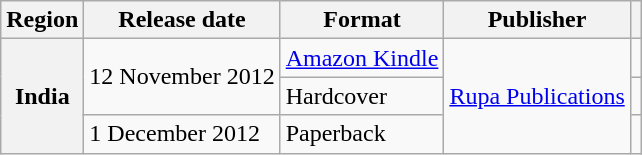<table class="wikitable sortable plainrowheaders">
<tr>
<th scope="col">Region</th>
<th scope="col">Release date</th>
<th scope="col">Format</th>
<th scope="col">Publisher</th>
<th scope="col" class="unsortable"></th>
</tr>
<tr>
<th scope="row" rowspan="3">India</th>
<td rowspan="2">12 November 2012</td>
<td><a href='#'>Amazon Kindle</a></td>
<td rowspan="3"><a href='#'>Rupa Publications</a></td>
<td style="text-align: center;"></td>
</tr>
<tr>
<td>Hardcover</td>
<td style="text-align: center;"></td>
</tr>
<tr>
<td>1 December 2012</td>
<td>Paperback</td>
<td style="text-align: center;"></td>
</tr>
</table>
